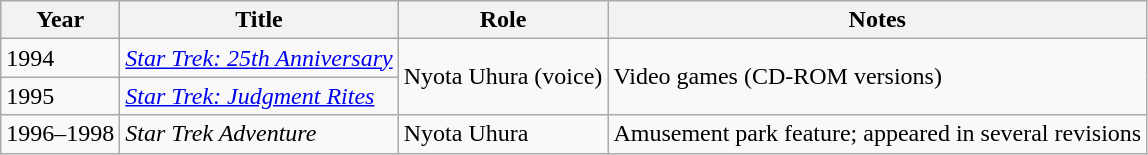<table class="wikitable">
<tr>
<th>Year</th>
<th>Title</th>
<th>Role</th>
<th>Notes</th>
</tr>
<tr>
<td>1994</td>
<td><em><a href='#'>Star Trek: 25th Anniversary</a></em></td>
<td rowspan=2>Nyota Uhura (voice)</td>
<td rowspan=2>Video games (CD-ROM versions)</td>
</tr>
<tr>
<td>1995</td>
<td><em><a href='#'>Star Trek: Judgment Rites</a></em></td>
</tr>
<tr>
<td>1996–1998</td>
<td><em>Star Trek Adventure</em></td>
<td>Nyota Uhura</td>
<td>Amusement park feature; appeared in several revisions</td>
</tr>
</table>
